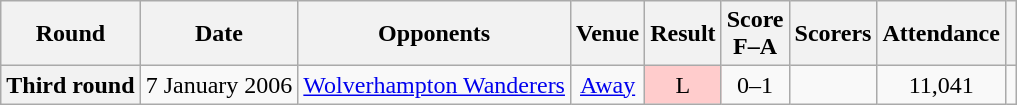<table class="wikitable plainrowheaders" style="text-align:center">
<tr>
<th scope="col">Round</th>
<th scope="col">Date</th>
<th scope="col">Opponents</th>
<th scope="col">Venue</th>
<th scope="col">Result</th>
<th scope="col">Score<br>F–A</th>
<th scope="col">Scorers</th>
<th scope="col">Attendance</th>
<th scope="col"></th>
</tr>
<tr>
<th scope=row>Third round</th>
<td align=left>7 January 2006</td>
<td align=left><a href='#'>Wolverhampton Wanderers</a></td>
<td><a href='#'>Away</a></td>
<td bgcolor="#ffcccc">L</td>
<td>0–1</td>
<td></td>
<td>11,041</td>
<td></td>
</tr>
</table>
